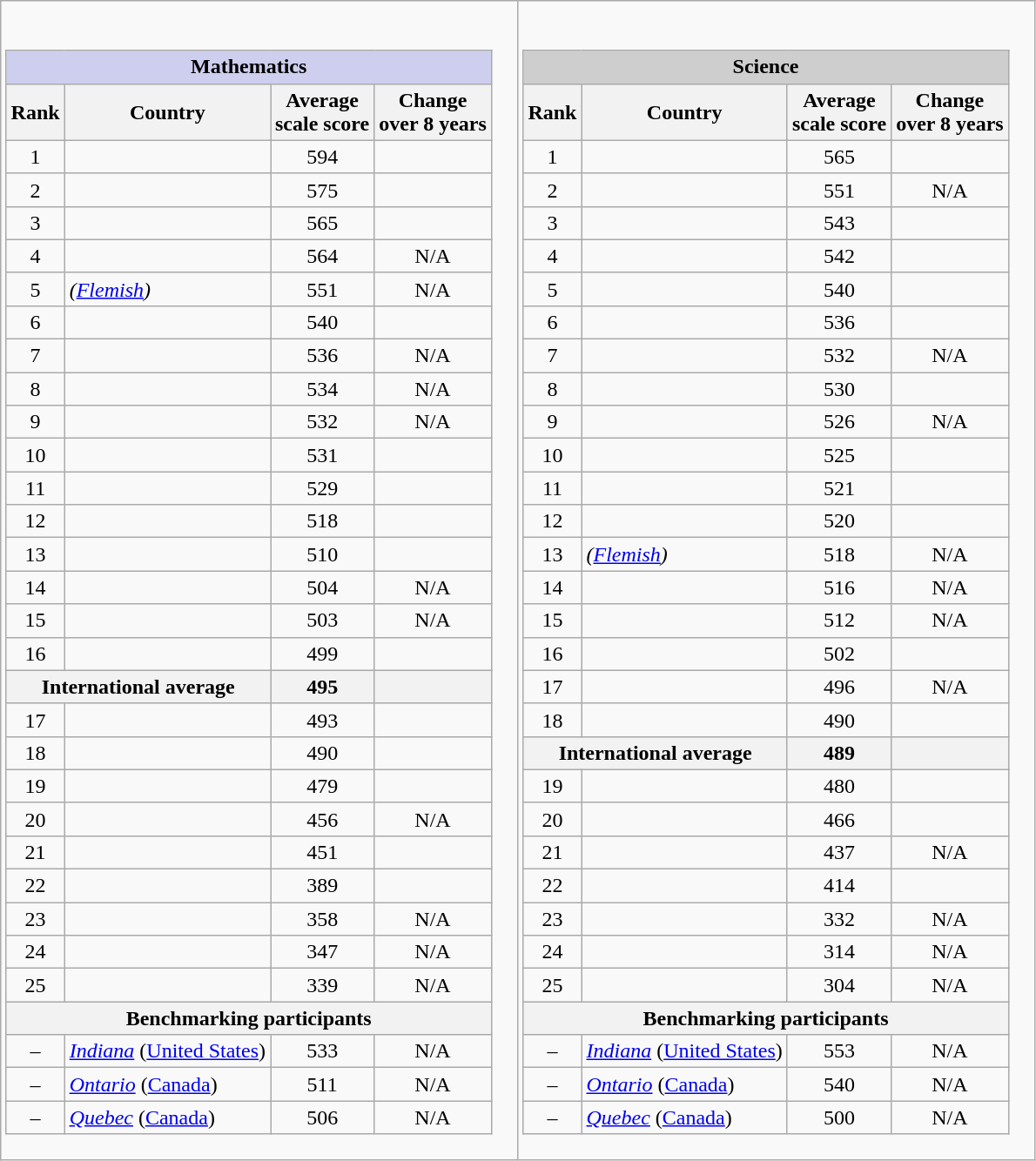<table class="wikitable">
<tr>
<td><br><table class="wikitable sortable" style="text-align:center;">
<tr>
<th colspan="4" style="background:#ceceee;">Mathematics</th>
</tr>
<tr>
<th>Rank</th>
<th>Country</th>
<th>Average<br>scale score</th>
<th>Change<br>over 8 years</th>
</tr>
<tr>
<td>1</td>
<td style="text-align:left;"></td>
<td>594</td>
<td></td>
</tr>
<tr>
<td>2</td>
<td style="text-align:left;"></td>
<td>575</td>
<td></td>
</tr>
<tr>
<td>3</td>
<td style="text-align:left;"></td>
<td>565</td>
<td></td>
</tr>
<tr>
<td>4</td>
<td style="text-align:left;"></td>
<td>564</td>
<td>N/A</td>
</tr>
<tr>
<td>5</td>
<td style="text-align:left;"> <em>(<a href='#'>Flemish</a>)</em></td>
<td>551</td>
<td>N/A</td>
</tr>
<tr>
<td>6</td>
<td style="text-align:left;"></td>
<td>540</td>
<td></td>
</tr>
<tr>
<td>7</td>
<td style="text-align:left;"></td>
<td>536</td>
<td>N/A</td>
</tr>
<tr>
<td>8</td>
<td style="text-align:left;"></td>
<td>534</td>
<td>N/A</td>
</tr>
<tr>
<td>9</td>
<td style="text-align:left;"></td>
<td>532</td>
<td>N/A</td>
</tr>
<tr>
<td>10</td>
<td style="text-align:left;"></td>
<td>531</td>
<td></td>
</tr>
<tr>
<td>11</td>
<td style="text-align:left;"></td>
<td>529</td>
<td></td>
</tr>
<tr>
<td>12</td>
<td style="text-align:left;"></td>
<td>518</td>
<td></td>
</tr>
<tr>
<td>13</td>
<td style="text-align:left;"></td>
<td>510</td>
<td></td>
</tr>
<tr>
<td>14</td>
<td style="text-align:left;"></td>
<td>504</td>
<td>N/A</td>
</tr>
<tr>
<td>15</td>
<td style="text-align:left;"></td>
<td>503</td>
<td>N/A</td>
</tr>
<tr>
<td>16</td>
<td style="text-align:left;"></td>
<td>499</td>
<td></td>
</tr>
<tr>
<th colspan="2">International average</th>
<th>495</th>
<th></th>
</tr>
<tr>
<td>17</td>
<td style="text-align:left;"></td>
<td>493</td>
<td></td>
</tr>
<tr>
<td>18</td>
<td style="text-align:left;"></td>
<td>490</td>
<td></td>
</tr>
<tr>
<td>19</td>
<td style="text-align:left;"></td>
<td>479</td>
<td></td>
</tr>
<tr>
<td>20</td>
<td style="text-align:left;"></td>
<td>456</td>
<td>N/A</td>
</tr>
<tr>
<td>21</td>
<td style="text-align:left;"></td>
<td>451</td>
<td></td>
</tr>
<tr>
<td>22</td>
<td style="text-align:left;"></td>
<td>389</td>
<td></td>
</tr>
<tr>
<td>23</td>
<td style="text-align:left;"></td>
<td>358</td>
<td>N/A</td>
</tr>
<tr>
<td>24</td>
<td style="text-align:left;"></td>
<td>347</td>
<td>N/A</td>
</tr>
<tr>
<td>25</td>
<td style="text-align:left;"></td>
<td>339</td>
<td>N/A</td>
</tr>
<tr>
<th colspan="4">Benchmarking participants</th>
</tr>
<tr>
<td>–</td>
<td style="text-align:left;"> <em><a href='#'>Indiana</a></em> (<a href='#'>United States</a>)</td>
<td>533</td>
<td>N/A</td>
</tr>
<tr>
<td>–</td>
<td style="text-align:left;"> <em><a href='#'>Ontario</a></em> (<a href='#'>Canada</a>)</td>
<td>511</td>
<td>N/A</td>
</tr>
<tr>
<td>–</td>
<td style="text-align:left;"> <em><a href='#'>Quebec</a></em> (<a href='#'>Canada</a>)</td>
<td>506</td>
<td>N/A</td>
</tr>
</table>
</td>
<td><br><table class="wikitable sortable" style="text-align:center;">
<tr>
<th colspan="4" style="background:#cecece;">Science</th>
</tr>
<tr>
<th>Rank</th>
<th>Country</th>
<th>Average<br>scale score</th>
<th>Change<br>over 8 years</th>
</tr>
<tr>
<td>1</td>
<td style="text-align:left;"></td>
<td>565</td>
<td></td>
</tr>
<tr>
<td>2</td>
<td style="text-align:left;"></td>
<td>551</td>
<td>N/A</td>
</tr>
<tr>
<td>3</td>
<td style="text-align:left;"></td>
<td>543</td>
<td></td>
</tr>
<tr>
<td>4</td>
<td style="text-align:left;"></td>
<td>542</td>
<td></td>
</tr>
<tr>
<td>5</td>
<td style="text-align:left;"></td>
<td>540</td>
<td></td>
</tr>
<tr>
<td>6</td>
<td style="text-align:left;"></td>
<td>536</td>
<td></td>
</tr>
<tr>
<td>7</td>
<td style="text-align:left;"></td>
<td>532</td>
<td>N/A</td>
</tr>
<tr>
<td>8</td>
<td style="text-align:left;"></td>
<td>530</td>
<td></td>
</tr>
<tr>
<td>9</td>
<td style="text-align:left;"></td>
<td>526</td>
<td>N/A</td>
</tr>
<tr>
<td>10</td>
<td style="text-align:left;"></td>
<td>525</td>
<td></td>
</tr>
<tr>
<td>11</td>
<td style="text-align:left;"></td>
<td>521</td>
<td></td>
</tr>
<tr>
<td>12</td>
<td style="text-align:left;"></td>
<td>520</td>
<td></td>
</tr>
<tr>
<td>13</td>
<td style="text-align:left;"> <em>(<a href='#'>Flemish</a>)</em></td>
<td>518</td>
<td>N/A</td>
</tr>
<tr>
<td>14</td>
<td style="text-align:left;"></td>
<td>516</td>
<td>N/A</td>
</tr>
<tr>
<td>15</td>
<td style="text-align:left;"></td>
<td>512</td>
<td>N/A</td>
</tr>
<tr>
<td>16</td>
<td style="text-align:left;"></td>
<td>502</td>
<td></td>
</tr>
<tr>
<td>17</td>
<td style="text-align:left;"></td>
<td>496</td>
<td>N/A</td>
</tr>
<tr>
<td>18</td>
<td style="text-align:left;"></td>
<td>490</td>
<td></td>
</tr>
<tr>
<th colspan="2">International average</th>
<th>489</th>
<th></th>
</tr>
<tr>
<td>19</td>
<td style="text-align:left;"></td>
<td>480</td>
<td></td>
</tr>
<tr>
<td>20</td>
<td style="text-align:left;"></td>
<td>466</td>
<td></td>
</tr>
<tr>
<td>21</td>
<td style="text-align:left;"></td>
<td>437</td>
<td>N/A</td>
</tr>
<tr>
<td>22</td>
<td style="text-align:left;"></td>
<td>414</td>
<td></td>
</tr>
<tr>
<td>23</td>
<td style="text-align:left;"></td>
<td>332</td>
<td>N/A</td>
</tr>
<tr>
<td>24</td>
<td style="text-align:left;"></td>
<td>314</td>
<td>N/A</td>
</tr>
<tr>
<td>25</td>
<td style="text-align:left;"></td>
<td>304</td>
<td>N/A</td>
</tr>
<tr>
<th colspan="4">Benchmarking participants</th>
</tr>
<tr>
<td>–</td>
<td style="text-align:left;"> <em><a href='#'>Indiana</a></em> (<a href='#'>United States</a>)</td>
<td>553</td>
<td>N/A</td>
</tr>
<tr>
<td>–</td>
<td style="text-align:left;"> <em><a href='#'>Ontario</a></em> (<a href='#'>Canada</a>)</td>
<td>540</td>
<td>N/A</td>
</tr>
<tr>
<td>–</td>
<td style="text-align:left;"> <em><a href='#'>Quebec</a></em> (<a href='#'>Canada</a>)</td>
<td>500</td>
<td>N/A</td>
</tr>
</table>
</td>
</tr>
</table>
